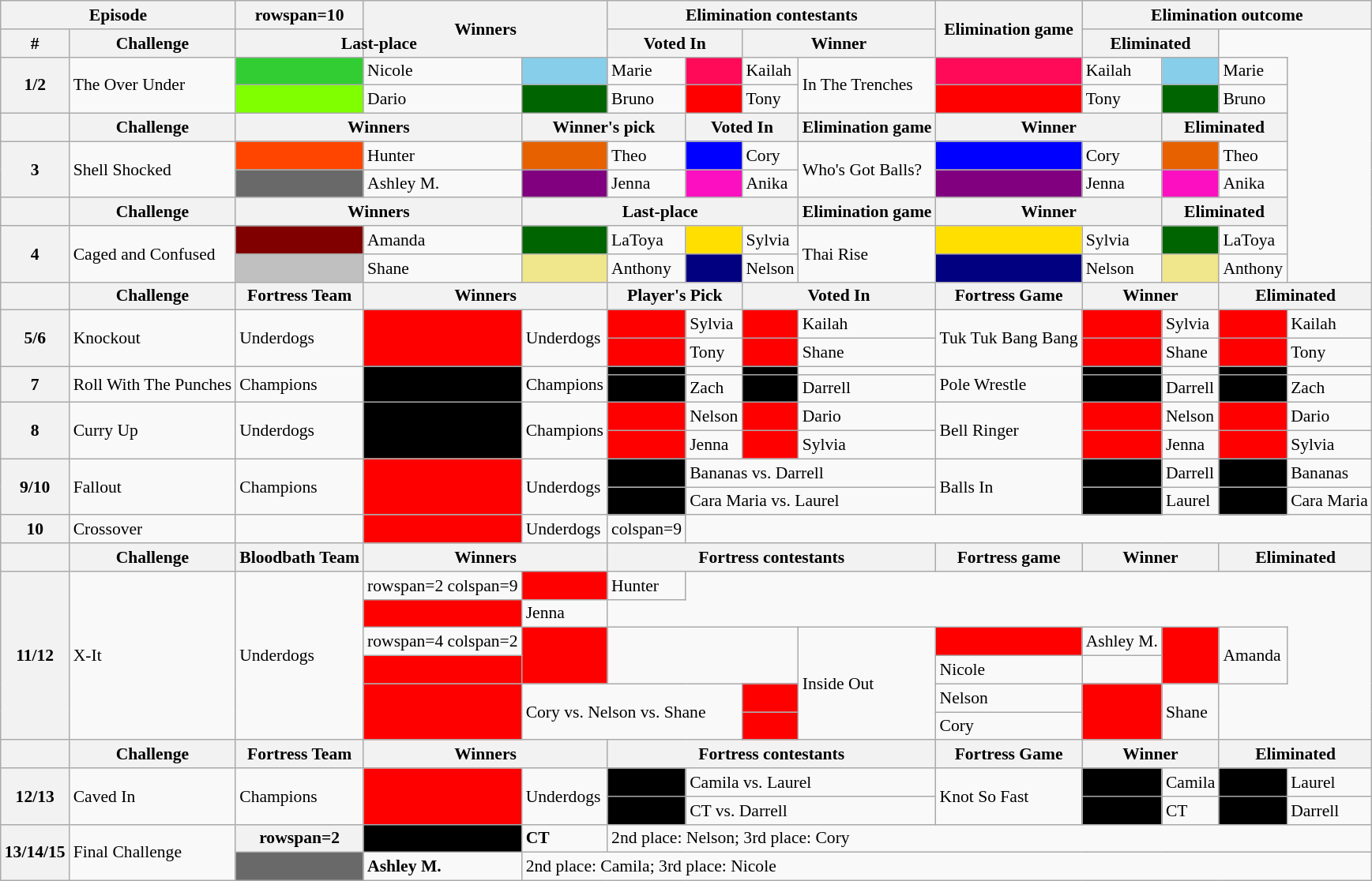<table class="wikitable" style="font-size:90%; white-space:nowrap">
<tr>
<th colspan=2>Episode</th>
<th>rowspan=10 </th>
<th rowspan=2 colspan=2>Winners</th>
<th colspan=4>Elimination contestants</th>
<th rowspan=2>Elimination game</th>
<th colspan=4>Elimination outcome</th>
</tr>
<tr>
<th width="15px">#</th>
<th colspan=1>Challenge</th>
<th colspan=2>Last-place</th>
<th colspan=2 nowrap>Voted In</th>
<th colspan=2>Winner</th>
<th colspan=2>Eliminated</th>
</tr>
<tr>
<th rowspan=2>1/2</th>
<td rowspan=2 colspan=1>The Over Under</td>
<td bgcolor="limegreen"></td>
<td>Nicole</td>
<td bgcolor="skyblue"></td>
<td>Marie</td>
<td bgcolor="#ff0959"></td>
<td>Kailah</td>
<td rowspan=2>In The Trenches</td>
<td bgcolor="#ff0959"></td>
<td>Kailah</td>
<td bgcolor="skyblue"></td>
<td>Marie</td>
</tr>
<tr>
<td bgcolor="chartreuse"></td>
<td>Dario</td>
<td bgcolor="darkgreen"></td>
<td>Bruno</td>
<td bgcolor="red"></td>
<td>Tony</td>
<td bgcolor="red"></td>
<td>Tony</td>
<td bgcolor="darkgreen"></td>
<td>Bruno</td>
</tr>
<tr>
<th></th>
<th colspan=1>Challenge</th>
<th colspan=2>Winners</th>
<th colspan=2>Winner's pick</th>
<th colspan=2>Voted In</th>
<th>Elimination game</th>
<th colspan=2>Winner</th>
<th colspan=2>Eliminated</th>
</tr>
<tr>
<th rowspan=2>3</th>
<td rowspan=2 colspan=1>Shell Shocked</td>
<td bgcolor="orangered"></td>
<td>Hunter</td>
<td bgcolor="#E86100"></td>
<td>Theo</td>
<td bgcolor="blue"></td>
<td>Cory</td>
<td rowspan=2 nowrap>Who's Got Balls?</td>
<td bgcolor="blue"></td>
<td>Cory</td>
<td bgcolor="#E86100"></td>
<td>Theo</td>
</tr>
<tr>
<td bgcolor="dimgray"></td>
<td>Ashley M.</td>
<td bgcolor="purple"></td>
<td>Jenna</td>
<td bgcolor="#FC0FC0"></td>
<td>Anika</td>
<td bgcolor="purple"></td>
<td>Jenna</td>
<td bgcolor="#FC0FC0"></td>
<td>Anika</td>
</tr>
<tr>
<th></th>
<th colspan=1>Challenge</th>
<th colspan=2>Winners</th>
<th colspan=4>Last-place</th>
<th>Elimination game</th>
<th colspan=2>Winner</th>
<th colspan=2>Eliminated</th>
</tr>
<tr>
<th rowspan=2>4</th>
<td rowspan=2 colspan=1 nowrap>Caged and Confused</td>
<td bgcolor="maroon"></td>
<td>Amanda</td>
<td bgcolor="darkgreen"></td>
<td>LaToya</td>
<td bgcolor="#ffdf00"></td>
<td>Sylvia</td>
<td rowspan=2>Thai Rise</td>
<td bgcolor="#ffdf00"></td>
<td>Sylvia</td>
<td bgcolor="darkgreen"></td>
<td>LaToya</td>
</tr>
<tr>
<td bgcolor="silver"></td>
<td>Shane</td>
<td bgcolor="khaki"></td>
<td>Anthony</td>
<td bgcolor="navy"></td>
<td>Nelson</td>
<td bgcolor="navy"></td>
<td>Nelson</td>
<td bgcolor="khaki"></td>
<td>Anthony</td>
</tr>
<tr>
<th></th>
<th>Challenge</th>
<th>Fortress Team</th>
<th colspan=2>Winners</th>
<th colspan=2>Player's Pick</th>
<th colspan=2>Voted In</th>
<th>Fortress Game</th>
<th colspan=2>Winner</th>
<th colspan=2>Eliminated</th>
</tr>
<tr>
<th rowspan=2>5/6</th>
<td rowspan=2>Knockout</td>
<td rowspan=2>Underdogs</td>
<td rowspan=2 bgcolor="red"></td>
<td rowspan=2>Underdogs</td>
<td bgcolor="red"></td>
<td>Sylvia</td>
<td bgcolor="red"></td>
<td>Kailah</td>
<td rowspan=2 nowrap>Tuk Tuk Bang Bang</td>
<td bgcolor="red"></td>
<td>Sylvia</td>
<td bgcolor="red"></td>
<td>Kailah</td>
</tr>
<tr>
<td bgcolor="red"></td>
<td>Tony</td>
<td bgcolor="red"></td>
<td>Shane</td>
<td bgcolor="red"></td>
<td>Shane</td>
<td bgcolor="red"></td>
<td>Tony</td>
</tr>
<tr>
<th rowspan=2>7</th>
<td rowspan=2 nowrap>Roll With The Punches</td>
<td rowspan=2>Champions</td>
<td rowspan=2 bgcolor="black"></td>
<td rowspan=2>Champions</td>
<td bgcolor="black"></td>
<td></td>
<td bgcolor="black"></td>
<td></td>
<td rowspan=2>Pole Wrestle</td>
<td bgcolor="black"></td>
<td></td>
<td bgcolor="black"></td>
<td></td>
</tr>
<tr>
<td bgcolor="black"></td>
<td nowrap>Zach</td>
<td bgcolor="black"></td>
<td nowrap>Darrell</td>
<td bgcolor="black"></td>
<td nowrap>Darrell</td>
<td bgcolor="black"></td>
<td nowrap>Zach</td>
</tr>
<tr>
<th rowspan=2>8</th>
<td rowspan=2 nowrap>Curry Up</td>
<td rowspan=2>Underdogs</td>
<td rowspan=2 bgcolor="black"></td>
<td rowspan=2>Champions</td>
<td bgcolor="red"></td>
<td>Nelson</td>
<td bgcolor="red"></td>
<td>Dario</td>
<td rowspan=2>Bell Ringer</td>
<td bgcolor="red"></td>
<td>Nelson</td>
<td bgcolor="red"></td>
<td>Dario</td>
</tr>
<tr>
<td bgcolor="red"></td>
<td>Jenna</td>
<td bgcolor="red"></td>
<td>Sylvia</td>
<td bgcolor="red"></td>
<td>Jenna</td>
<td bgcolor="red"></td>
<td>Sylvia</td>
</tr>
<tr>
<th rowspan=2>9/10</th>
<td rowspan=2>Fallout</td>
<td rowspan=2>Champions</td>
<td rowspan=2 bgcolor="red"></td>
<td rowspan=2>Underdogs</td>
<td bgcolor="black"></td>
<td colspan=3>Bananas vs. Darrell</td>
<td rowspan=2>Balls In</td>
<td bgcolor="black"></td>
<td>Darrell</td>
<td bgcolor="black"></td>
<td>Bananas</td>
</tr>
<tr>
<td bgcolor="black"></td>
<td colspan=3>Cara Maria vs. Laurel</td>
<td bgcolor="black"></td>
<td>Laurel</td>
<td bgcolor="black"></td>
<td nowrap>Cara Maria</td>
</tr>
<tr>
<th>10</th>
<td>Crossover</td>
<td></td>
<td bgcolor="red"></td>
<td>Underdogs</td>
<td>colspan=9 </td>
</tr>
<tr>
<th></th>
<th>Challenge</th>
<th>Bloodbath Team</th>
<th colspan=2>Winners</th>
<th colspan=4>Fortress contestants</th>
<th>Fortress game</th>
<th colspan=2>Winner</th>
<th colspan=2>Eliminated</th>
</tr>
<tr>
<th rowspan=6>11/12</th>
<td rowspan=6>X-It</td>
<td rowspan=6>Underdogs</td>
<td>rowspan=2 colspan=9 </td>
<td bgcolor="red"></td>
<td>Hunter</td>
</tr>
<tr>
<td bgcolor="red"></td>
<td>Jenna</td>
</tr>
<tr>
<td>rowspan=4 colspan=2 </td>
<td rowspan=2 bgcolor="red"></td>
<td rowspan=2 colspan=3></td>
<td rowspan=4>Inside Out</td>
<td bgcolor="red"></td>
<td>Ashley M.</td>
<td rowspan=2 bgcolor="red"></td>
<td rowspan=2>Amanda</td>
</tr>
<tr>
<td bgcolor="red"></td>
<td>Nicole</td>
</tr>
<tr>
<td rowspan=2 bgcolor="red"></td>
<td rowspan=2 colspan=3>Cory vs. Nelson vs. Shane</td>
<td bgcolor="red"></td>
<td>Nelson</td>
<td rowspan=2 bgcolor="red"></td>
<td rowspan=2>Shane</td>
</tr>
<tr>
<td bgcolor="red"></td>
<td>Cory</td>
</tr>
<tr>
<th></th>
<th>Challenge</th>
<th>Fortress Team</th>
<th colspan=2>Winners</th>
<th colspan=4>Fortress contestants</th>
<th>Fortress Game</th>
<th colspan=2>Winner</th>
<th colspan=2>Eliminated</th>
</tr>
<tr>
<th rowspan=2>12/13</th>
<td rowspan=2>Caved In</td>
<td rowspan=2>Champions</td>
<td rowspan=2 bgcolor="red"></td>
<td rowspan=2>Underdogs</td>
<td bgcolor="black"></td>
<td colspan=3>Camila vs. Laurel</td>
<td rowspan=2>Knot So Fast</td>
<td bgcolor="black"></td>
<td>Camila</td>
<td bgcolor="black"></td>
<td>Laurel</td>
</tr>
<tr>
<td bgcolor="black"></td>
<td colspan=3>CT vs. Darrell</td>
<td bgcolor="black"></td>
<td>CT</td>
<td bgcolor="black"></td>
<td>Darrell</td>
</tr>
<tr>
<th rowspan=2>13/14/15</th>
<td rowspan=2>Final Challenge</td>
<th>rowspan=2 </th>
<td bgcolor="black"></td>
<td><strong>CT</strong></td>
<td colspan=11>2nd place: Nelson; 3rd place: Cory</td>
</tr>
<tr>
<td bgcolor="dimgray"></td>
<td><strong>Ashley M.</strong></td>
<td colspan=11>2nd place: Camila; 3rd place: Nicole</td>
</tr>
</table>
